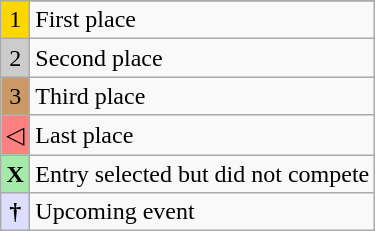<table class="wikitable">
<tr>
</tr>
<tr>
<td style="text-align:center; background-color:#FFD700;">1</td>
<td>First place</td>
</tr>
<tr>
<td style="text-align:center; background-color:#CCC;">2</td>
<td>Second place</td>
</tr>
<tr>
<td style="text-align:center; background-color:#C96;">3</td>
<td>Third place</td>
</tr>
<tr>
<td style="text-align:center; background-color:#FE8080;">◁</td>
<td>Last place</td>
</tr>
<tr>
<td style="text-align:center; background-color:#A4EAA9;"><strong>X</strong></td>
<td>Entry selected but did not compete</td>
</tr>
<tr>
<td style="text-align:center; background-color:#DDF;"><strong>†</strong></td>
<td>Upcoming event</td>
</tr>
</table>
